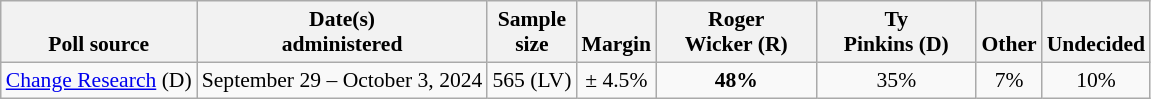<table class="wikitable" style="font-size:90%;text-align:center;">
<tr valign=bottom>
<th>Poll source</th>
<th>Date(s)<br>administered</th>
<th>Sample<br>size</th>
<th>Margin<br></th>
<th style="width:100px;">Roger<br>Wicker (R)</th>
<th style="width:100px;">Ty<br>Pinkins (D)</th>
<th>Other</th>
<th>Undecided</th>
</tr>
<tr>
<td style="text-align:left;"><a href='#'>Change Research</a> (D)</td>
<td>September 29 – October 3, 2024</td>
<td>565 (LV)</td>
<td>± 4.5%</td>
<td><strong>48%</strong></td>
<td>35%</td>
<td>7%</td>
<td>10%</td>
</tr>
</table>
